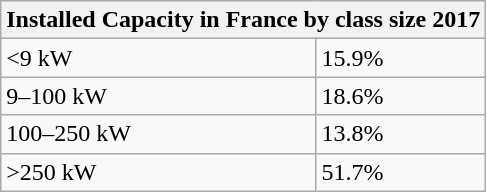<table class="wikitable">
<tr>
<th colspan="2">Installed Capacity in France by class size 2017</th>
</tr>
<tr>
<td><9 kW</td>
<td>15.9%</td>
</tr>
<tr>
<td>9–100 kW</td>
<td>18.6%</td>
</tr>
<tr>
<td>100–250 kW</td>
<td>13.8%</td>
</tr>
<tr>
<td>>250 kW</td>
<td>51.7%</td>
</tr>
</table>
